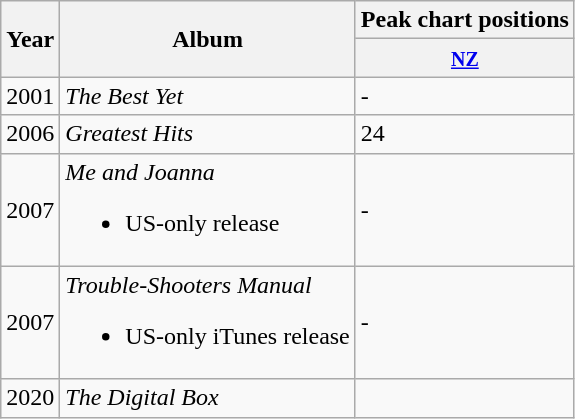<table class="wikitable">
<tr>
<th rowspan="2">Year</th>
<th rowspan="2">Album</th>
<th>Peak chart positions</th>
</tr>
<tr>
<th><small><a href='#'>NZ</a></small></th>
</tr>
<tr>
<td>2001</td>
<td><em>The Best Yet</em></td>
<td>-</td>
</tr>
<tr>
<td>2006</td>
<td><em>Greatest Hits</em></td>
<td>24</td>
</tr>
<tr>
<td>2007</td>
<td><em>Me and Joanna</em><br><ul><li>US-only release</li></ul></td>
<td>-</td>
</tr>
<tr>
<td>2007</td>
<td><em>Trouble-Shooters Manual</em><br><ul><li>US-only iTunes release</li></ul></td>
<td>-</td>
</tr>
<tr>
<td>2020</td>
<td><em>The Digital Box</em></td>
<td></td>
</tr>
</table>
